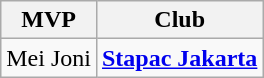<table class="wikitable">
<tr>
<th>MVP</th>
<th>Club</th>
</tr>
<tr>
<td> Mei Joni</td>
<td><a href='#'><strong>Stapac Jakarta</strong></a></td>
</tr>
</table>
